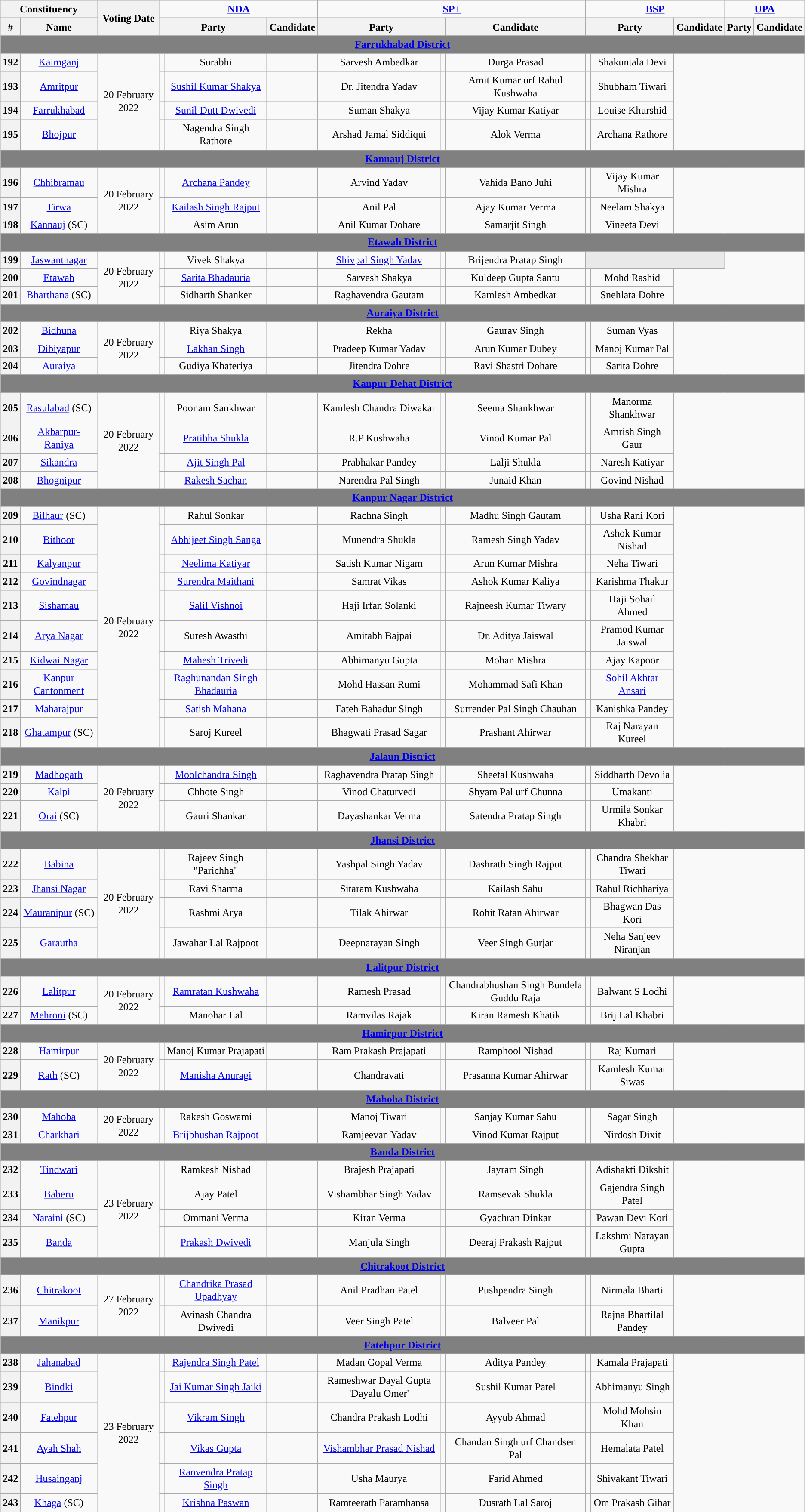<table class="wikitable sortable mw-collapsible" style="line-height:20px;text-align:center;">
<tr>
<th colspan="2">Constituency</th>
<th rowspan="2">Voting Date</th>
<td colspan="3"><a href='#'><span><strong>NDA</strong></span></a></td>
<td colspan="3"><a href='#'><span><strong>SP+</strong></span></a></td>
<td colspan="3"><a href='#'><span><strong>BSP</strong></span></a></td>
<td colspan="3"><a href='#'><span><strong>UPA</strong></span></a></td>
</tr>
<tr>
<th>#</th>
<th>Name</th>
<th colspan="2">Party</th>
<th>Candidate</th>
<th colspan="2">Party</th>
<th>Candidate</th>
<th colspan="2">Party</th>
<th>Candidate</th>
<th colspan="2">Party</th>
<th>Candidate</th>
</tr>
<tr>
<td colspan="15" align="center" bgcolor="grey"><a href='#'><span><strong>Farrukhabad District</strong></span></a></td>
</tr>
<tr>
<th>192</th>
<td><a href='#'>Kaimganj</a></td>
<td rowspan="4">20 February 2022</td>
<td></td>
<td>Surabhi</td>
<td></td>
<td>Sarvesh Ambedkar</td>
<td></td>
<td>Durga Prasad</td>
<td></td>
<td>Shakuntala Devi</td>
</tr>
<tr>
<th>193</th>
<td><a href='#'>Amritpur</a></td>
<td></td>
<td><a href='#'>Sushil Kumar Shakya</a></td>
<td></td>
<td>Dr. Jitendra Yadav</td>
<td></td>
<td>Amit Kumar urf Rahul Kushwaha</td>
<td></td>
<td>Shubham Tiwari</td>
</tr>
<tr>
<th>194</th>
<td><a href='#'>Farrukhabad</a></td>
<td></td>
<td><a href='#'>Sunil Dutt Dwivedi</a></td>
<td></td>
<td>Suman Shakya</td>
<td></td>
<td>Vijay Kumar Katiyar</td>
<td></td>
<td>Louise Khurshid</td>
</tr>
<tr>
<th>195</th>
<td><a href='#'>Bhojpur</a></td>
<td></td>
<td>Nagendra Singh Rathore</td>
<td></td>
<td>Arshad Jamal Siddiqui</td>
<td></td>
<td>Alok Verma</td>
<td></td>
<td>Archana Rathore</td>
</tr>
<tr>
<td colspan="15" align="center" bgcolor="grey"><a href='#'><span><strong>Kannauj District</strong></span></a></td>
</tr>
<tr>
<th>196</th>
<td><a href='#'>Chhibramau</a></td>
<td rowspan="3">20 February 2022</td>
<td></td>
<td><a href='#'>Archana Pandey</a></td>
<td></td>
<td>Arvind Yadav</td>
<td></td>
<td>Vahida Bano Juhi</td>
<td></td>
<td>Vijay Kumar Mishra</td>
</tr>
<tr>
<th>197</th>
<td><a href='#'>Tirwa</a></td>
<td></td>
<td><a href='#'>Kailash Singh Rajput</a></td>
<td></td>
<td>Anil Pal</td>
<td></td>
<td>Ajay Kumar Verma</td>
<td></td>
<td>Neelam Shakya</td>
</tr>
<tr>
<th>198</th>
<td><a href='#'>Kannauj</a> (SC)</td>
<td></td>
<td>Asim Arun</td>
<td></td>
<td>Anil Kumar Dohare</td>
<td></td>
<td>Samarjit Singh</td>
<td></td>
<td>Vineeta Devi</td>
</tr>
<tr>
<td colspan="15" align="center" bgcolor="grey"><a href='#'><span><strong>Etawah District</strong></span></a></td>
</tr>
<tr>
<th>199</th>
<td><a href='#'>Jaswantnagar</a></td>
<td rowspan="3">20 February 2022</td>
<td></td>
<td>Vivek Shakya</td>
<td></td>
<td><a href='#'>Shivpal Singh Yadav</a></td>
<td></td>
<td>Brijendra Pratap Singh</td>
<td colspan="3" style="background-color:#E9E9E9"></td>
</tr>
<tr>
<th>200</th>
<td><a href='#'>Etawah</a></td>
<td></td>
<td><a href='#'>Sarita Bhadauria</a></td>
<td></td>
<td>Sarvesh Shakya</td>
<td></td>
<td>Kuldeep Gupta Santu</td>
<td></td>
<td>Mohd Rashid</td>
</tr>
<tr>
<th>201</th>
<td><a href='#'>Bharthana</a> (SC)</td>
<td></td>
<td>Sidharth Shanker</td>
<td></td>
<td>Raghavendra Gautam</td>
<td></td>
<td>Kamlesh Ambedkar</td>
<td></td>
<td>Snehlata Dohre</td>
</tr>
<tr>
<td colspan="15" align="center" bgcolor="grey"><a href='#'><span><strong>Auraiya District</strong></span></a></td>
</tr>
<tr>
<th>202</th>
<td><a href='#'>Bidhuna</a></td>
<td rowspan="3">20 February 2022</td>
<td></td>
<td>Riya Shakya</td>
<td></td>
<td>Rekha</td>
<td></td>
<td>Gaurav Singh</td>
<td></td>
<td>Suman Vyas</td>
</tr>
<tr>
<th>203</th>
<td><a href='#'>Dibiyapur</a></td>
<td></td>
<td><a href='#'>Lakhan Singh</a></td>
<td></td>
<td>Pradeep Kumar Yadav</td>
<td></td>
<td>Arun Kumar Dubey</td>
<td></td>
<td>Manoj Kumar Pal</td>
</tr>
<tr>
<th>204</th>
<td><a href='#'>Auraiya</a></td>
<td></td>
<td>Gudiya Khateriya</td>
<td></td>
<td>Jitendra Dohre</td>
<td></td>
<td>Ravi Shastri Dohare</td>
<td></td>
<td>Sarita Dohre</td>
</tr>
<tr>
<td colspan="15" align="center" bgcolor="grey"><a href='#'><span><strong>Kanpur Dehat District</strong></span></a></td>
</tr>
<tr>
<th>205</th>
<td><a href='#'>Rasulabad</a> (SC)</td>
<td rowspan="4">20 February 2022</td>
<td></td>
<td>Poonam Sankhwar</td>
<td></td>
<td>Kamlesh Chandra Diwakar</td>
<td></td>
<td>Seema Shankhwar</td>
<td></td>
<td>Manorma Shankhwar</td>
</tr>
<tr>
<th>206</th>
<td><a href='#'>Akbarpur-Raniya</a></td>
<td></td>
<td><a href='#'>Pratibha Shukla</a></td>
<td></td>
<td>R.P Kushwaha</td>
<td></td>
<td>Vinod Kumar Pal</td>
<td></td>
<td>Amrish Singh Gaur</td>
</tr>
<tr>
<th>207</th>
<td><a href='#'>Sikandra</a></td>
<td></td>
<td><a href='#'>Ajit Singh Pal</a></td>
<td></td>
<td>Prabhakar Pandey</td>
<td></td>
<td>Lalji Shukla</td>
<td></td>
<td>Naresh Katiyar</td>
</tr>
<tr>
<th>208</th>
<td><a href='#'>Bhognipur</a></td>
<td></td>
<td><a href='#'>Rakesh Sachan</a></td>
<td></td>
<td>Narendra Pal Singh</td>
<td></td>
<td>Junaid Khan</td>
<td></td>
<td>Govind Nishad</td>
</tr>
<tr>
<td colspan="15" align="center" bgcolor="grey"><a href='#'><span><strong>Kanpur Nagar District</strong></span></a></td>
</tr>
<tr>
<th>209</th>
<td><a href='#'>Bilhaur</a> (SC)</td>
<td rowspan="10">20 February 2022</td>
<td></td>
<td>Rahul Sonkar</td>
<td></td>
<td>Rachna Singh</td>
<td></td>
<td>Madhu Singh Gautam</td>
<td></td>
<td>Usha Rani Kori</td>
</tr>
<tr>
<th>210</th>
<td><a href='#'>Bithoor</a></td>
<td></td>
<td><a href='#'>Abhijeet Singh Sanga</a></td>
<td></td>
<td>Munendra Shukla</td>
<td></td>
<td>Ramesh Singh Yadav</td>
<td></td>
<td>Ashok Kumar Nishad</td>
</tr>
<tr>
<th>211</th>
<td><a href='#'>Kalyanpur</a></td>
<td></td>
<td><a href='#'>Neelima Katiyar</a></td>
<td></td>
<td>Satish Kumar Nigam</td>
<td></td>
<td>Arun Kumar Mishra</td>
<td></td>
<td>Neha Tiwari</td>
</tr>
<tr>
<th>212</th>
<td><a href='#'>Govindnagar</a></td>
<td></td>
<td><a href='#'>Surendra Maithani</a></td>
<td></td>
<td>Samrat Vikas</td>
<td></td>
<td>Ashok Kumar Kaliya</td>
<td></td>
<td>Karishma Thakur</td>
</tr>
<tr>
<th>213</th>
<td><a href='#'>Sishamau</a></td>
<td></td>
<td><a href='#'>Salil Vishnoi</a></td>
<td></td>
<td>Haji Irfan Solanki</td>
<td></td>
<td>Rajneesh Kumar Tiwary</td>
<td></td>
<td>Haji Sohail Ahmed</td>
</tr>
<tr>
<th>214</th>
<td><a href='#'>Arya Nagar</a></td>
<td></td>
<td>Suresh Awasthi</td>
<td></td>
<td>Amitabh Bajpai</td>
<td></td>
<td>Dr. Aditya Jaiswal</td>
<td></td>
<td>Pramod Kumar Jaiswal</td>
</tr>
<tr>
<th>215</th>
<td><a href='#'>Kidwai Nagar</a></td>
<td></td>
<td><a href='#'>Mahesh Trivedi</a></td>
<td></td>
<td>Abhimanyu Gupta</td>
<td></td>
<td>Mohan Mishra</td>
<td></td>
<td>Ajay Kapoor</td>
</tr>
<tr>
<th>216</th>
<td><a href='#'>Kanpur Cantonment</a></td>
<td></td>
<td><a href='#'>Raghunandan Singh Bhadauria</a></td>
<td></td>
<td>Mohd Hassan Rumi</td>
<td></td>
<td>Mohammad Safi Khan</td>
<td></td>
<td><a href='#'>Sohil Akhtar Ansari</a></td>
</tr>
<tr>
<th>217</th>
<td><a href='#'>Maharajpur</a></td>
<td></td>
<td><a href='#'>Satish Mahana</a></td>
<td></td>
<td>Fateh Bahadur Singh</td>
<td></td>
<td>Surrender Pal Singh Chauhan</td>
<td></td>
<td>Kanishka Pandey</td>
</tr>
<tr>
<th>218</th>
<td><a href='#'>Ghatampur</a> (SC)</td>
<td></td>
<td>Saroj Kureel</td>
<td></td>
<td>Bhagwati Prasad Sagar</td>
<td></td>
<td>Prashant Ahirwar</td>
<td></td>
<td>Raj Narayan Kureel</td>
</tr>
<tr>
<td colspan="15" align="center" bgcolor="grey"><a href='#'><span><strong>Jalaun District</strong></span></a></td>
</tr>
<tr>
<th>219</th>
<td><a href='#'>Madhogarh</a></td>
<td rowspan="3">20 February 2022</td>
<td></td>
<td><a href='#'>Moolchandra Singh</a></td>
<td></td>
<td>Raghavendra Pratap Singh</td>
<td></td>
<td>Sheetal Kushwaha</td>
<td></td>
<td>Siddharth Devolia</td>
</tr>
<tr>
<th>220</th>
<td><a href='#'>Kalpi</a></td>
<td></td>
<td>Chhote Singh</td>
<td></td>
<td>Vinod Chaturvedi</td>
<td></td>
<td>Shyam Pal urf Chunna</td>
<td></td>
<td>Umakanti</td>
</tr>
<tr>
<th>221</th>
<td><a href='#'>Orai</a> (SC)</td>
<td></td>
<td>Gauri Shankar</td>
<td></td>
<td>Dayashankar Verma</td>
<td></td>
<td>Satendra Pratap Singh</td>
<td></td>
<td>Urmila Sonkar Khabri</td>
</tr>
<tr>
<td colspan="15" align="center" bgcolor="grey"><a href='#'><span><strong>Jhansi District</strong></span></a></td>
</tr>
<tr>
<th>222</th>
<td><a href='#'>Babina</a></td>
<td rowspan="4">20 February 2022</td>
<td></td>
<td>Rajeev Singh "Parichha"</td>
<td></td>
<td>Yashpal Singh Yadav</td>
<td></td>
<td>Dashrath Singh Rajput</td>
<td></td>
<td>Chandra Shekhar Tiwari</td>
</tr>
<tr>
<th>223</th>
<td><a href='#'>Jhansi Nagar</a></td>
<td></td>
<td>Ravi Sharma</td>
<td></td>
<td>Sitaram Kushwaha</td>
<td></td>
<td>Kailash Sahu</td>
<td></td>
<td>Rahul Richhariya</td>
</tr>
<tr>
<th>224</th>
<td><a href='#'>Mauranipur</a> (SC)</td>
<td></td>
<td>Rashmi Arya</td>
<td></td>
<td>Tilak Ahirwar</td>
<td></td>
<td>Rohit Ratan Ahirwar</td>
<td></td>
<td>Bhagwan Das Kori</td>
</tr>
<tr>
<th>225</th>
<td><a href='#'>Garautha</a></td>
<td></td>
<td>Jawahar Lal Rajpoot</td>
<td></td>
<td>Deepnarayan Singh</td>
<td></td>
<td>Veer Singh Gurjar</td>
<td></td>
<td>Neha Sanjeev Niranjan</td>
</tr>
<tr>
<td colspan="15" align="center" bgcolor="grey"><a href='#'><span><strong>Lalitpur District</strong></span></a></td>
</tr>
<tr>
<th>226</th>
<td><a href='#'>Lalitpur</a></td>
<td rowspan="2">20 February 2022</td>
<td></td>
<td><a href='#'>Ramratan Kushwaha</a></td>
<td></td>
<td>Ramesh Prasad</td>
<td></td>
<td>Chandrabhushan Singh Bundela Guddu Raja</td>
<td></td>
<td>Balwant S Lodhi</td>
</tr>
<tr>
<th>227</th>
<td><a href='#'>Mehroni</a> (SC)</td>
<td></td>
<td>Manohar Lal</td>
<td></td>
<td>Ramvilas  Rajak</td>
<td></td>
<td>Kiran Ramesh Khatik</td>
<td></td>
<td>Brij Lal Khabri</td>
</tr>
<tr>
<td colspan="15" align="center" bgcolor="grey"><a href='#'><span><strong>Hamirpur District</strong></span></a></td>
</tr>
<tr>
<th>228</th>
<td><a href='#'>Hamirpur</a></td>
<td rowspan="2">20 February 2022</td>
<td></td>
<td>Manoj Kumar Prajapati</td>
<td></td>
<td>Ram Prakash Prajapati</td>
<td></td>
<td>Ramphool Nishad</td>
<td></td>
<td>Raj Kumari</td>
</tr>
<tr>
<th>229</th>
<td><a href='#'>Rath</a> (SC)</td>
<td></td>
<td><a href='#'>Manisha Anuragi</a></td>
<td></td>
<td>Chandravati</td>
<td></td>
<td>Prasanna Kumar Ahirwar</td>
<td></td>
<td>Kamlesh Kumar Siwas</td>
</tr>
<tr>
<td colspan="15" align="center" bgcolor="grey"><a href='#'><span><strong>Mahoba District</strong></span></a></td>
</tr>
<tr>
<th>230</th>
<td><a href='#'>Mahoba</a></td>
<td rowspan="2">20 February 2022</td>
<td></td>
<td>Rakesh Goswami</td>
<td></td>
<td>Manoj Tiwari</td>
<td></td>
<td>Sanjay Kumar Sahu</td>
<td></td>
<td>Sagar Singh</td>
</tr>
<tr>
<th>231</th>
<td><a href='#'>Charkhari</a></td>
<td></td>
<td><a href='#'>Brijbhushan Rajpoot</a></td>
<td></td>
<td>Ramjeevan Yadav</td>
<td></td>
<td>Vinod Kumar Rajput</td>
<td></td>
<td>Nirdosh Dixit</td>
</tr>
<tr>
<td colspan="15" align="center" bgcolor="grey"><a href='#'><span><strong>Banda District</strong></span></a></td>
</tr>
<tr>
<th>232</th>
<td><a href='#'>Tindwari</a></td>
<td rowspan="4">23 February 2022</td>
<td></td>
<td>Ramkesh Nishad</td>
<td></td>
<td>Brajesh Prajapati</td>
<td></td>
<td>Jayram Singh</td>
<td></td>
<td>Adishakti Dikshit</td>
</tr>
<tr>
<th>233</th>
<td><a href='#'>Baberu</a></td>
<td></td>
<td>Ajay Patel</td>
<td></td>
<td>Vishambhar Singh Yadav</td>
<td></td>
<td>Ramsevak Shukla</td>
<td></td>
<td>Gajendra Singh Patel</td>
</tr>
<tr>
<th>234</th>
<td><a href='#'>Naraini</a> (SC)</td>
<td></td>
<td>Ommani Verma</td>
<td></td>
<td>Kiran Verma</td>
<td></td>
<td>Gyachran Dinkar</td>
<td></td>
<td>Pawan Devi Kori</td>
</tr>
<tr>
<th>235</th>
<td><a href='#'>Banda</a></td>
<td></td>
<td><a href='#'>Prakash Dwivedi</a></td>
<td></td>
<td>Manjula Singh</td>
<td></td>
<td>Deeraj Prakash Rajput</td>
<td></td>
<td>Lakshmi Narayan Gupta</td>
</tr>
<tr>
<td colspan="15" align="center" bgcolor="grey"><a href='#'><span><strong>Chitrakoot District</strong></span></a></td>
</tr>
<tr>
<th>236</th>
<td><a href='#'>Chitrakoot</a></td>
<td rowspan="2">27 February 2022</td>
<td></td>
<td><a href='#'>Chandrika Prasad Upadhyay</a></td>
<td></td>
<td>Anil Pradhan Patel</td>
<td></td>
<td>Pushpendra Singh</td>
<td></td>
<td>Nirmala Bharti</td>
</tr>
<tr>
<th>237</th>
<td><a href='#'>Manikpur</a></td>
<td></td>
<td>Avinash Chandra Dwivedi</td>
<td></td>
<td>Veer Singh Patel</td>
<td></td>
<td>Balveer Pal</td>
<td></td>
<td>Rajna Bhartilal Pandey</td>
</tr>
<tr>
<td colspan="15" align="center" bgcolor="grey"><a href='#'><span><strong>Fatehpur District</strong></span></a></td>
</tr>
<tr>
<th>238</th>
<td><a href='#'>Jahanabad</a></td>
<td rowspan="6">23 February 2022</td>
<td></td>
<td><a href='#'>Rajendra Singh Patel</a></td>
<td></td>
<td>Madan Gopal Verma</td>
<td></td>
<td>Aditya Pandey</td>
<td></td>
<td>Kamala Prajapati</td>
</tr>
<tr>
<th>239</th>
<td><a href='#'>Bindki</a></td>
<td></td>
<td><a href='#'>Jai Kumar Singh Jaiki</a></td>
<td></td>
<td>Rameshwar Dayal Gupta 'Dayalu Omer'</td>
<td></td>
<td>Sushil Kumar Patel</td>
<td></td>
<td>Abhimanyu Singh</td>
</tr>
<tr>
<th>240</th>
<td><a href='#'>Fatehpur</a></td>
<td></td>
<td><a href='#'>Vikram Singh</a></td>
<td></td>
<td>Chandra Prakash Lodhi</td>
<td></td>
<td>Ayyub Ahmad</td>
<td></td>
<td>Mohd Mohsin Khan</td>
</tr>
<tr>
<th>241</th>
<td><a href='#'>Ayah Shah</a></td>
<td></td>
<td><a href='#'>Vikas Gupta</a></td>
<td></td>
<td><a href='#'>Vishambhar Prasad Nishad</a></td>
<td></td>
<td>Chandan Singh urf Chandsen Pal</td>
<td></td>
<td>Hemalata Patel</td>
</tr>
<tr>
<th>242</th>
<td><a href='#'>Husainganj</a></td>
<td></td>
<td><a href='#'>Ranvendra Pratap Singh</a></td>
<td></td>
<td>Usha Maurya</td>
<td></td>
<td>Farid Ahmed</td>
<td></td>
<td>Shivakant Tiwari</td>
</tr>
<tr>
<th>243</th>
<td><a href='#'>Khaga</a> (SC)</td>
<td></td>
<td><a href='#'>Krishna Paswan</a></td>
<td></td>
<td>Ramteerath Paramhansa</td>
<td></td>
<td>Dusrath Lal Saroj</td>
<td></td>
<td>Om Prakash Gihar</td>
</tr>
</table>
